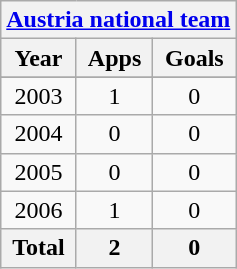<table class="wikitable" style="text-align:center">
<tr>
<th colspan=3><a href='#'>Austria national team</a></th>
</tr>
<tr>
<th>Year</th>
<th>Apps</th>
<th>Goals</th>
</tr>
<tr>
</tr>
<tr>
<td>2003</td>
<td>1</td>
<td>0</td>
</tr>
<tr>
<td>2004</td>
<td>0</td>
<td>0</td>
</tr>
<tr>
<td>2005</td>
<td>0</td>
<td>0</td>
</tr>
<tr>
<td>2006</td>
<td>1</td>
<td>0</td>
</tr>
<tr>
<th>Total</th>
<th>2</th>
<th>0</th>
</tr>
</table>
